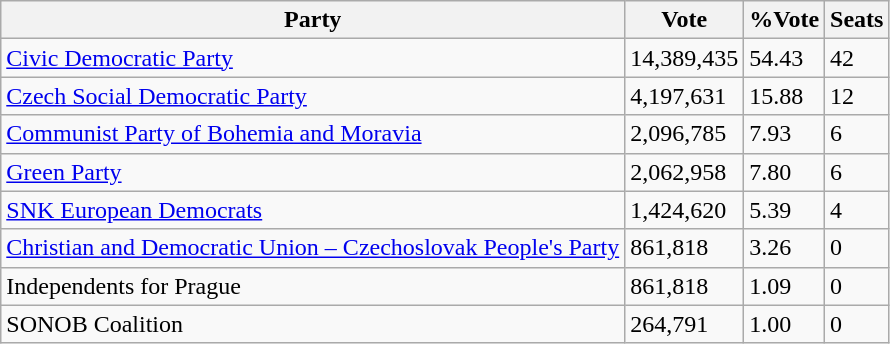<table class="wikitable">
<tr>
<th>Party</th>
<th>Vote</th>
<th>%Vote</th>
<th>Seats</th>
</tr>
<tr>
<td><a href='#'>Civic Democratic Party</a></td>
<td>14,389,435</td>
<td>54.43</td>
<td>42</td>
</tr>
<tr>
<td><a href='#'>Czech Social Democratic Party</a></td>
<td>4,197,631</td>
<td>15.88</td>
<td>12</td>
</tr>
<tr>
<td><a href='#'>Communist Party of Bohemia and Moravia</a></td>
<td>2,096,785</td>
<td>7.93</td>
<td>6</td>
</tr>
<tr>
<td><a href='#'>Green Party</a></td>
<td>2,062,958</td>
<td>7.80</td>
<td>6</td>
</tr>
<tr>
<td><a href='#'>SNK European Democrats</a></td>
<td>1,424,620</td>
<td>5.39</td>
<td>4</td>
</tr>
<tr>
<td><a href='#'>Christian and Democratic Union – Czechoslovak People's Party</a></td>
<td>861,818</td>
<td>3.26</td>
<td>0</td>
</tr>
<tr>
<td>Independents for Prague</td>
<td>861,818</td>
<td>1.09</td>
<td>0</td>
</tr>
<tr>
<td>SONOB Coalition</td>
<td>264,791</td>
<td>1.00</td>
<td>0</td>
</tr>
</table>
